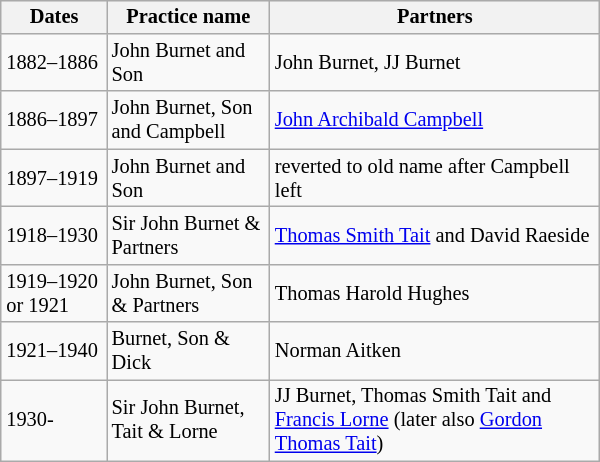<table class="wikitable" border="1" style="float:right;width:400px;font-size:85%;margin-left:10px">
<tr>
<th>Dates</th>
<th>Practice name</th>
<th>Partners</th>
</tr>
<tr>
<td>1882–1886</td>
<td>John Burnet and Son</td>
<td>John Burnet, JJ Burnet </td>
</tr>
<tr>
<td>1886–1897</td>
<td>John Burnet, Son and Campbell</td>
<td><a href='#'>John Archibald Campbell</a></td>
</tr>
<tr>
<td>1897–1919</td>
<td>John Burnet and Son</td>
<td>reverted to old name after Campbell left </td>
</tr>
<tr>
<td>1918–1930</td>
<td>Sir John Burnet & Partners</td>
<td><a href='#'>Thomas Smith Tait</a> and David Raeside </td>
</tr>
<tr>
<td>1919–1920 or 1921</td>
<td>John Burnet, Son & Partners</td>
<td>Thomas Harold Hughes </td>
</tr>
<tr>
<td>1921–1940</td>
<td>Burnet, Son & Dick</td>
<td>Norman Aitken </td>
</tr>
<tr>
<td>1930-</td>
<td>Sir John Burnet, Tait & Lorne</td>
<td>JJ Burnet, Thomas Smith Tait and <a href='#'>Francis Lorne</a> (later also <a href='#'>Gordon Thomas Tait</a>) </td>
</tr>
</table>
